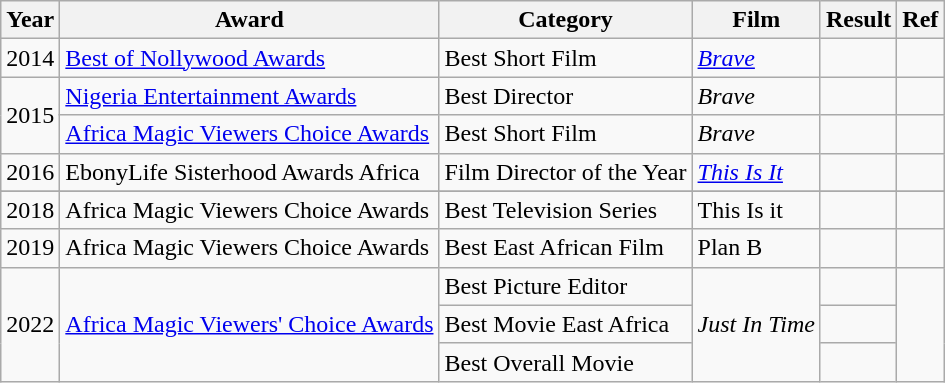<table class="wikitable plainrowheaders sortable">
<tr>
<th>Year</th>
<th>Award</th>
<th>Category</th>
<th>Film</th>
<th>Result</th>
<th>Ref</th>
</tr>
<tr>
<td>2014</td>
<td><a href='#'>Best of Nollywood Awards</a></td>
<td>Best Short Film</td>
<td><em><a href='#'>Brave</a></em></td>
<td></td>
<td></td>
</tr>
<tr>
<td rowspan="2">2015</td>
<td><a href='#'>Nigeria Entertainment Awards</a></td>
<td>Best Director</td>
<td><em>Brave</em></td>
<td></td>
<td></td>
</tr>
<tr>
<td><a href='#'>Africa Magic Viewers Choice Awards</a></td>
<td>Best Short Film</td>
<td><em>Brave</em></td>
<td></td>
<td></td>
</tr>
<tr>
<td>2016</td>
<td>EbonyLife Sisterhood Awards Africa</td>
<td>Film Director of the Year</td>
<td><em><a href='#'>This Is It</a></em></td>
<td></td>
<td></td>
</tr>
<tr>
</tr>
<tr>
<td>2018</td>
<td>Africa Magic Viewers Choice Awards</td>
<td>Best Television Series</td>
<td This Is it>This Is it</td>
<td></td>
<td></td>
</tr>
<tr>
<td>2019</td>
<td>Africa Magic Viewers Choice Awards</td>
<td>Best East African Film</td>
<td>Plan B</td>
<td></td>
<td></td>
</tr>
<tr>
<td rowspan="3">2022</td>
<td rowspan="3"><a href='#'>Africa Magic Viewers' Choice Awards</a></td>
<td>Best Picture Editor</td>
<td rowspan="3"><em>Just In Time</em></td>
<td></td>
<td rowspan="3"></td>
</tr>
<tr>
<td>Best Movie East Africa</td>
<td></td>
</tr>
<tr>
<td>Best Overall Movie</td>
<td></td>
</tr>
</table>
